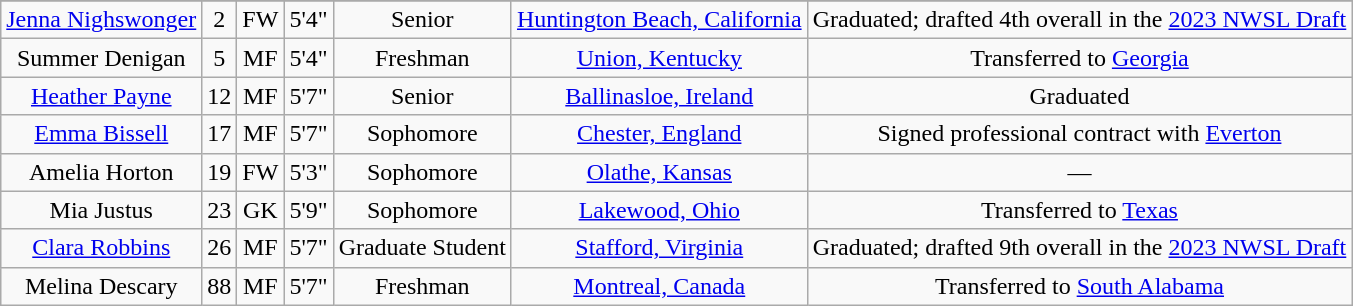<table class="wikitable sortable" style="text-align:center;" border="1">
<tr align=center>
</tr>
<tr>
<td><a href='#'>Jenna Nighswonger</a></td>
<td>2</td>
<td>FW</td>
<td>5'4"</td>
<td>Senior</td>
<td><a href='#'>Huntington Beach, California</a></td>
<td>Graduated; drafted 4th overall in the <a href='#'>2023 NWSL Draft</a></td>
</tr>
<tr>
<td>Summer Denigan</td>
<td>5</td>
<td>MF</td>
<td>5'4"</td>
<td>Freshman</td>
<td><a href='#'>Union, Kentucky</a></td>
<td>Transferred to <a href='#'>Georgia</a></td>
</tr>
<tr>
<td><a href='#'>Heather Payne</a></td>
<td>12</td>
<td>MF</td>
<td>5'7"</td>
<td>Senior</td>
<td><a href='#'>Ballinasloe, Ireland</a></td>
<td>Graduated</td>
</tr>
<tr>
<td><a href='#'>Emma Bissell</a></td>
<td>17</td>
<td>MF</td>
<td>5'7"</td>
<td>Sophomore</td>
<td><a href='#'>Chester, England</a></td>
<td>Signed professional contract with <a href='#'>Everton</a></td>
</tr>
<tr>
<td>Amelia Horton</td>
<td>19</td>
<td>FW</td>
<td>5'3"</td>
<td>Sophomore</td>
<td><a href='#'>Olathe, Kansas</a></td>
<td>—</td>
</tr>
<tr>
<td>Mia Justus</td>
<td>23</td>
<td>GK</td>
<td>5'9"</td>
<td>Sophomore</td>
<td><a href='#'>Lakewood, Ohio</a></td>
<td>Transferred to <a href='#'>Texas</a></td>
</tr>
<tr>
<td><a href='#'>Clara Robbins</a></td>
<td>26</td>
<td>MF</td>
<td>5'7"</td>
<td>Graduate Student</td>
<td><a href='#'>Stafford, Virginia</a></td>
<td>Graduated; drafted 9th overall in the <a href='#'>2023 NWSL Draft</a></td>
</tr>
<tr>
<td>Melina Descary</td>
<td>88</td>
<td>MF</td>
<td>5'7"</td>
<td>Freshman</td>
<td><a href='#'>Montreal, Canada</a></td>
<td>Transferred to <a href='#'>South Alabama</a></td>
</tr>
</table>
